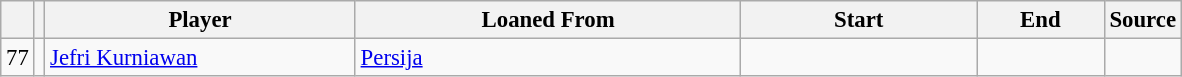<table class="wikitable plainrowheaders sortable" style="font-size:95%">
<tr>
<th></th>
<th></th>
<th scope="col" style="width:200px;"><strong>Player</strong></th>
<th scope="col" style="width:250px;"><strong>Loaned From</strong></th>
<th scope="col" style="width:150px;"><strong>Start</strong></th>
<th scope="col" style="width:78px;"><strong>End</strong></th>
<th><strong>Source</strong></th>
</tr>
<tr>
<td align=center>77</td>
<td align=center></td>
<td> <a href='#'>Jefri Kurniawan</a></td>
<td> <a href='#'>Persija</a></td>
<td align=center></td>
<td align=center></td>
<td align=center></td>
</tr>
</table>
